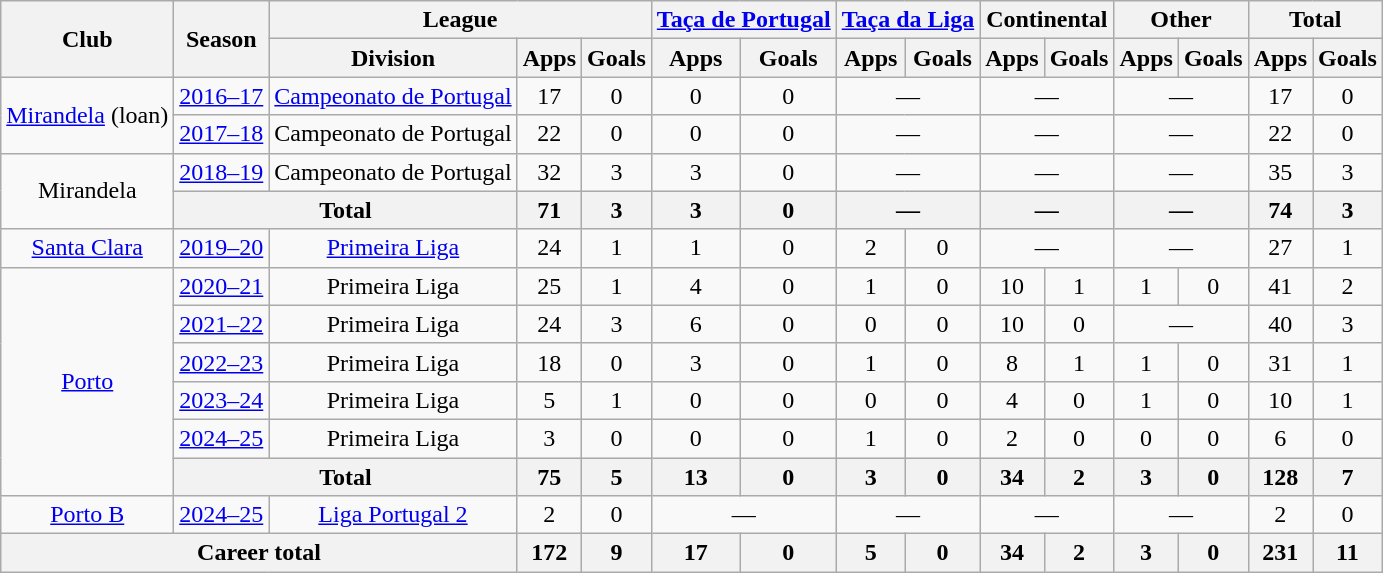<table class="wikitable" style="text-align:center">
<tr>
<th rowspan="2">Club</th>
<th rowspan="2">Season</th>
<th colspan="3">League</th>
<th colspan="2"><a href='#'>Taça de Portugal</a></th>
<th colspan="2"><a href='#'>Taça da Liga</a></th>
<th colspan="2">Continental</th>
<th colspan="2">Other</th>
<th colspan="2">Total</th>
</tr>
<tr>
<th>Division</th>
<th>Apps</th>
<th>Goals</th>
<th>Apps</th>
<th>Goals</th>
<th>Apps</th>
<th>Goals</th>
<th>Apps</th>
<th>Goals</th>
<th>Apps</th>
<th>Goals</th>
<th>Apps</th>
<th>Goals</th>
</tr>
<tr>
<td rowspan="2"><a href='#'>Mirandela</a> (loan)</td>
<td><a href='#'>2016–17</a></td>
<td><a href='#'>Campeonato de Portugal</a></td>
<td>17</td>
<td>0</td>
<td>0</td>
<td>0</td>
<td colspan="2">—</td>
<td colspan="2">—</td>
<td colspan="2">—</td>
<td>17</td>
<td>0</td>
</tr>
<tr>
<td><a href='#'>2017–18</a></td>
<td>Campeonato de Portugal</td>
<td>22</td>
<td>0</td>
<td>0</td>
<td>0</td>
<td colspan="2">—</td>
<td colspan="2">—</td>
<td colspan="2">—</td>
<td>22</td>
<td>0</td>
</tr>
<tr>
<td rowspan="2">Mirandela</td>
<td><a href='#'>2018–19</a></td>
<td>Campeonato de Portugal</td>
<td>32</td>
<td>3</td>
<td>3</td>
<td>0</td>
<td colspan="2">—</td>
<td colspan="2">—</td>
<td colspan="2">—</td>
<td>35</td>
<td>3</td>
</tr>
<tr>
<th colspan="2">Total</th>
<th>71</th>
<th>3</th>
<th>3</th>
<th>0</th>
<th colspan="2">—</th>
<th colspan="2">—</th>
<th colspan="2">—</th>
<th>74</th>
<th>3</th>
</tr>
<tr>
<td><a href='#'>Santa Clara</a></td>
<td><a href='#'>2019–20</a></td>
<td><a href='#'>Primeira Liga</a></td>
<td>24</td>
<td>1</td>
<td>1</td>
<td>0</td>
<td>2</td>
<td>0</td>
<td colspan="2">—</td>
<td colspan="2">—</td>
<td>27</td>
<td>1</td>
</tr>
<tr>
<td rowspan="6"><a href='#'>Porto</a></td>
<td><a href='#'>2020–21</a></td>
<td>Primeira Liga</td>
<td>25</td>
<td>1</td>
<td>4</td>
<td>0</td>
<td>1</td>
<td>0</td>
<td>10</td>
<td>1</td>
<td>1</td>
<td>0</td>
<td>41</td>
<td>2</td>
</tr>
<tr>
<td><a href='#'>2021–22</a></td>
<td>Primeira Liga</td>
<td>24</td>
<td>3</td>
<td>6</td>
<td>0</td>
<td>0</td>
<td>0</td>
<td>10</td>
<td>0</td>
<td colspan="2">—</td>
<td>40</td>
<td>3</td>
</tr>
<tr>
<td><a href='#'>2022–23</a></td>
<td>Primeira Liga</td>
<td>18</td>
<td>0</td>
<td>3</td>
<td>0</td>
<td>1</td>
<td>0</td>
<td>8</td>
<td>1</td>
<td>1</td>
<td>0</td>
<td>31</td>
<td>1</td>
</tr>
<tr>
<td><a href='#'>2023–24</a></td>
<td>Primeira Liga</td>
<td>5</td>
<td>1</td>
<td>0</td>
<td>0</td>
<td>0</td>
<td>0</td>
<td>4</td>
<td>0</td>
<td>1</td>
<td>0</td>
<td>10</td>
<td>1</td>
</tr>
<tr>
<td><a href='#'>2024–25</a></td>
<td>Primeira Liga</td>
<td>3</td>
<td>0</td>
<td>0</td>
<td>0</td>
<td>1</td>
<td>0</td>
<td>2</td>
<td>0</td>
<td>0</td>
<td>0</td>
<td>6</td>
<td>0</td>
</tr>
<tr>
<th colspan="2">Total</th>
<th>75</th>
<th>5</th>
<th>13</th>
<th>0</th>
<th>3</th>
<th>0</th>
<th>34</th>
<th>2</th>
<th>3</th>
<th>0</th>
<th>128</th>
<th>7</th>
</tr>
<tr>
<td><a href='#'>Porto B</a></td>
<td><a href='#'>2024–25</a></td>
<td><a href='#'>Liga Portugal 2</a></td>
<td>2</td>
<td>0</td>
<td colspan="2">—</td>
<td colspan="2">—</td>
<td colspan="2">—</td>
<td colspan="2">—</td>
<td>2</td>
<td>0</td>
</tr>
<tr>
<th colspan="3">Career total</th>
<th>172</th>
<th>9</th>
<th>17</th>
<th>0</th>
<th>5</th>
<th>0</th>
<th>34</th>
<th>2</th>
<th>3</th>
<th>0</th>
<th>231</th>
<th>11</th>
</tr>
</table>
